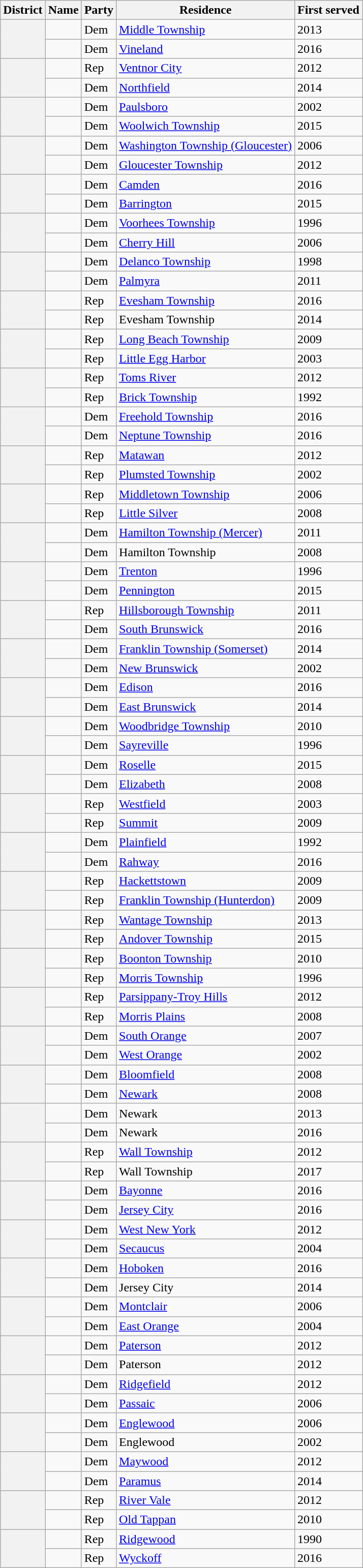<table class="wikitable sortable">
<tr>
<th>District</th>
<th>Name</th>
<th>Party</th>
<th>Residence</th>
<th>First served</th>
</tr>
<tr>
<th rowspan=2></th>
<td></td>
<td>Dem</td>
<td><a href='#'>Middle Township</a></td>
<td>2013</td>
</tr>
<tr>
<td></td>
<td>Dem</td>
<td><a href='#'>Vineland</a></td>
<td>2016</td>
</tr>
<tr>
<th rowspan=2></th>
<td></td>
<td>Rep</td>
<td><a href='#'>Ventnor City</a></td>
<td>2012</td>
</tr>
<tr>
<td></td>
<td>Dem</td>
<td><a href='#'>Northfield</a></td>
<td>2014</td>
</tr>
<tr>
<th rowspan=2></th>
<td></td>
<td>Dem</td>
<td><a href='#'>Paulsboro</a></td>
<td>2002</td>
</tr>
<tr>
<td></td>
<td>Dem</td>
<td><a href='#'>Woolwich Township</a></td>
<td>2015</td>
</tr>
<tr>
<th rowspan=2></th>
<td></td>
<td>Dem</td>
<td><a href='#'>Washington Township (Gloucester)</a></td>
<td>2006</td>
</tr>
<tr>
<td></td>
<td>Dem</td>
<td><a href='#'>Gloucester Township</a></td>
<td>2012</td>
</tr>
<tr>
<th rowspan=2></th>
<td></td>
<td>Dem</td>
<td><a href='#'>Camden</a></td>
<td>2016</td>
</tr>
<tr>
<td></td>
<td>Dem</td>
<td><a href='#'>Barrington</a></td>
<td>2015</td>
</tr>
<tr>
<th rowspan=2></th>
<td></td>
<td>Dem</td>
<td><a href='#'>Voorhees Township</a></td>
<td>1996</td>
</tr>
<tr>
<td></td>
<td>Dem</td>
<td><a href='#'>Cherry Hill</a></td>
<td>2006</td>
</tr>
<tr>
<th rowspan=2></th>
<td></td>
<td>Dem</td>
<td><a href='#'>Delanco Township</a></td>
<td>1998</td>
</tr>
<tr>
<td></td>
<td>Dem</td>
<td><a href='#'>Palmyra</a></td>
<td>2011</td>
</tr>
<tr>
<th rowspan=2></th>
<td></td>
<td>Rep</td>
<td><a href='#'>Evesham Township</a></td>
<td>2016</td>
</tr>
<tr>
<td></td>
<td>Rep</td>
<td>Evesham Township</td>
<td>2014</td>
</tr>
<tr>
<th rowspan=2></th>
<td></td>
<td>Rep</td>
<td><a href='#'>Long Beach Township</a></td>
<td>2009</td>
</tr>
<tr>
<td></td>
<td>Rep</td>
<td><a href='#'>Little Egg Harbor</a></td>
<td>2003</td>
</tr>
<tr>
<th rowspan=2></th>
<td></td>
<td>Rep</td>
<td><a href='#'>Toms River</a></td>
<td>2012</td>
</tr>
<tr>
<td></td>
<td>Rep</td>
<td><a href='#'>Brick Township</a></td>
<td>1992</td>
</tr>
<tr>
<th rowspan=2></th>
<td></td>
<td>Dem</td>
<td><a href='#'>Freehold Township</a></td>
<td>2016</td>
</tr>
<tr>
<td></td>
<td>Dem</td>
<td><a href='#'>Neptune Township</a></td>
<td>2016</td>
</tr>
<tr>
<th rowspan=2></th>
<td></td>
<td>Rep</td>
<td><a href='#'>Matawan</a></td>
<td>2012</td>
</tr>
<tr>
<td></td>
<td>Rep</td>
<td><a href='#'>Plumsted Township</a></td>
<td>2002</td>
</tr>
<tr>
<th rowspan=2></th>
<td></td>
<td>Rep</td>
<td><a href='#'>Middletown Township</a></td>
<td>2006</td>
</tr>
<tr>
<td></td>
<td>Rep</td>
<td><a href='#'>Little Silver</a></td>
<td>2008</td>
</tr>
<tr>
<th rowspan=2></th>
<td></td>
<td>Dem</td>
<td><a href='#'>Hamilton Township (Mercer)</a></td>
<td>2011</td>
</tr>
<tr>
<td></td>
<td>Dem</td>
<td>Hamilton Township</td>
<td>2008</td>
</tr>
<tr>
<th rowspan=2></th>
<td></td>
<td>Dem</td>
<td><a href='#'>Trenton</a></td>
<td>1996</td>
</tr>
<tr>
<td></td>
<td>Dem</td>
<td><a href='#'>Pennington</a></td>
<td>2015</td>
</tr>
<tr>
<th rowspan=2></th>
<td></td>
<td>Rep</td>
<td><a href='#'>Hillsborough Township</a></td>
<td>2011</td>
</tr>
<tr>
<td></td>
<td>Dem</td>
<td><a href='#'>South Brunswick</a></td>
<td>2016</td>
</tr>
<tr>
<th rowspan=2></th>
<td></td>
<td>Dem</td>
<td><a href='#'>Franklin Township (Somerset)</a></td>
<td>2014</td>
</tr>
<tr>
<td></td>
<td>Dem</td>
<td><a href='#'>New Brunswick</a></td>
<td>2002</td>
</tr>
<tr>
<th rowspan=2></th>
<td></td>
<td>Dem</td>
<td><a href='#'>Edison</a></td>
<td>2016</td>
</tr>
<tr>
<td></td>
<td>Dem</td>
<td><a href='#'>East Brunswick</a></td>
<td>2014</td>
</tr>
<tr>
<th rowspan=2></th>
<td></td>
<td>Dem</td>
<td><a href='#'>Woodbridge Township</a></td>
<td>2010</td>
</tr>
<tr>
<td></td>
<td>Dem</td>
<td><a href='#'>Sayreville</a></td>
<td>1996</td>
</tr>
<tr>
<th rowspan=2></th>
<td></td>
<td>Dem</td>
<td><a href='#'>Roselle</a></td>
<td>2015</td>
</tr>
<tr>
<td></td>
<td>Dem</td>
<td><a href='#'>Elizabeth</a></td>
<td>2008</td>
</tr>
<tr>
<th rowspan=2></th>
<td></td>
<td>Rep</td>
<td><a href='#'>Westfield</a></td>
<td>2003</td>
</tr>
<tr>
<td></td>
<td>Rep</td>
<td><a href='#'>Summit</a></td>
<td>2009</td>
</tr>
<tr>
<th rowspan=2></th>
<td></td>
<td>Dem</td>
<td><a href='#'>Plainfield</a></td>
<td>1992</td>
</tr>
<tr>
<td></td>
<td>Dem</td>
<td><a href='#'>Rahway</a></td>
<td>2016</td>
</tr>
<tr>
<th rowspan=2></th>
<td></td>
<td>Rep</td>
<td><a href='#'>Hackettstown</a></td>
<td>2009</td>
</tr>
<tr>
<td></td>
<td>Rep</td>
<td><a href='#'>Franklin Township (Hunterdon)</a></td>
<td>2009</td>
</tr>
<tr>
<th rowspan=2></th>
<td></td>
<td>Rep</td>
<td><a href='#'>Wantage Township</a></td>
<td>2013</td>
</tr>
<tr>
<td></td>
<td>Rep</td>
<td><a href='#'>Andover Township</a></td>
<td>2015</td>
</tr>
<tr>
<th rowspan=2></th>
<td></td>
<td>Rep</td>
<td><a href='#'>Boonton Township</a></td>
<td>2010</td>
</tr>
<tr>
<td></td>
<td>Rep</td>
<td><a href='#'>Morris Township</a></td>
<td>1996</td>
</tr>
<tr>
<th rowspan=2></th>
<td></td>
<td>Rep</td>
<td><a href='#'>Parsippany-Troy Hills</a></td>
<td>2012</td>
</tr>
<tr>
<td></td>
<td>Rep</td>
<td><a href='#'>Morris Plains</a></td>
<td>2008</td>
</tr>
<tr>
<th rowspan=2></th>
<td></td>
<td>Dem</td>
<td><a href='#'>South Orange</a></td>
<td>2007</td>
</tr>
<tr>
<td></td>
<td>Dem</td>
<td><a href='#'>West Orange</a></td>
<td>2002</td>
</tr>
<tr>
<th rowspan=2></th>
<td></td>
<td>Dem</td>
<td><a href='#'>Bloomfield</a></td>
<td>2008</td>
</tr>
<tr>
<td></td>
<td>Dem</td>
<td><a href='#'>Newark</a></td>
<td>2008</td>
</tr>
<tr>
<th rowspan=2></th>
<td></td>
<td>Dem</td>
<td>Newark</td>
<td>2013</td>
</tr>
<tr>
<td></td>
<td>Dem</td>
<td>Newark</td>
<td>2016</td>
</tr>
<tr>
<th rowspan=2></th>
<td></td>
<td>Rep</td>
<td><a href='#'>Wall Township</a></td>
<td>2012</td>
</tr>
<tr>
<td></td>
<td>Rep</td>
<td>Wall Township</td>
<td>2017</td>
</tr>
<tr>
<th rowspan=2></th>
<td></td>
<td>Dem</td>
<td><a href='#'>Bayonne</a></td>
<td>2016</td>
</tr>
<tr>
<td></td>
<td>Dem</td>
<td><a href='#'>Jersey City</a></td>
<td>2016</td>
</tr>
<tr>
<th rowspan=2></th>
<td></td>
<td>Dem</td>
<td><a href='#'>West New York</a></td>
<td>2012</td>
</tr>
<tr>
<td></td>
<td>Dem</td>
<td><a href='#'>Secaucus</a></td>
<td>2004</td>
</tr>
<tr>
<th rowspan=2></th>
<td></td>
<td>Dem</td>
<td><a href='#'>Hoboken</a></td>
<td>2016</td>
</tr>
<tr>
<td></td>
<td>Dem</td>
<td>Jersey City</td>
<td>2014</td>
</tr>
<tr>
<th rowspan=2></th>
<td></td>
<td>Dem</td>
<td><a href='#'>Montclair</a></td>
<td>2006</td>
</tr>
<tr>
<td></td>
<td>Dem</td>
<td><a href='#'>East Orange</a></td>
<td>2004</td>
</tr>
<tr>
<th rowspan=2></th>
<td></td>
<td>Dem</td>
<td><a href='#'>Paterson</a></td>
<td>2012</td>
</tr>
<tr>
<td></td>
<td>Dem</td>
<td>Paterson</td>
<td>2012</td>
</tr>
<tr>
<th rowspan=2></th>
<td></td>
<td>Dem</td>
<td><a href='#'>Ridgefield</a></td>
<td>2012</td>
</tr>
<tr>
<td></td>
<td>Dem</td>
<td><a href='#'>Passaic</a></td>
<td>2006</td>
</tr>
<tr>
<th rowspan=2></th>
<td></td>
<td>Dem</td>
<td><a href='#'>Englewood</a></td>
<td>2006</td>
</tr>
<tr>
<td></td>
<td>Dem</td>
<td>Englewood</td>
<td>2002</td>
</tr>
<tr>
<th rowspan=2></th>
<td></td>
<td>Dem</td>
<td><a href='#'>Maywood</a></td>
<td>2012</td>
</tr>
<tr>
<td></td>
<td>Dem</td>
<td><a href='#'>Paramus</a></td>
<td>2014</td>
</tr>
<tr>
<th rowspan=2></th>
<td></td>
<td>Rep</td>
<td><a href='#'>River Vale</a></td>
<td>2012</td>
</tr>
<tr>
<td></td>
<td>Rep</td>
<td><a href='#'>Old Tappan</a></td>
<td>2010</td>
</tr>
<tr>
<th rowspan=2></th>
<td></td>
<td>Rep</td>
<td><a href='#'>Ridgewood</a></td>
<td>1990</td>
</tr>
<tr>
<td></td>
<td>Rep</td>
<td><a href='#'>Wyckoff</a></td>
<td>2016</td>
</tr>
</table>
